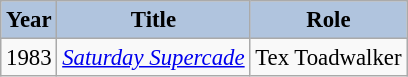<table class="wikitable" style="font-size:95%;">
<tr>
<th style="background:#B0C4DE;">Year</th>
<th style="background:#B0C4DE;">Title</th>
<th style="background:#B0C4DE;">Role</th>
</tr>
<tr>
<td>1983</td>
<td><em><a href='#'>Saturday Supercade</a></em></td>
<td>Tex Toadwalker</td>
</tr>
</table>
